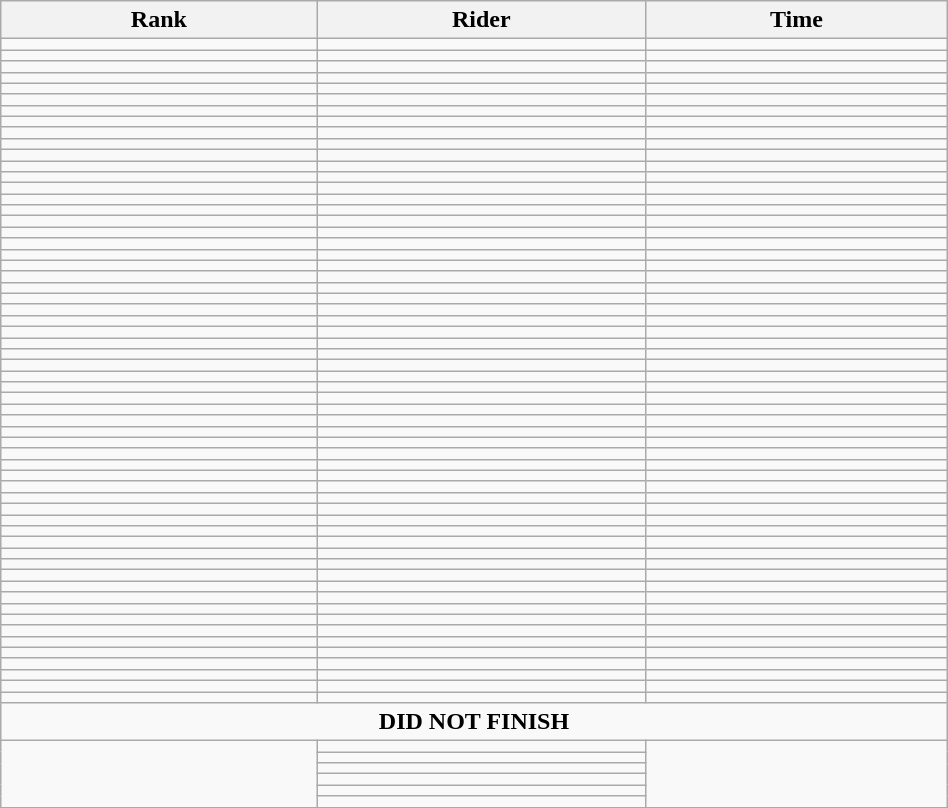<table class="wikitable" style="font-size:100%; text-align:left;" width="50%">
<tr>
<th>Rank</th>
<th>Rider</th>
<th>Time</th>
</tr>
<tr>
<td></td>
<td></td>
<td></td>
</tr>
<tr>
<td></td>
<td></td>
<td></td>
</tr>
<tr>
<td></td>
<td></td>
<td></td>
</tr>
<tr>
<td></td>
<td></td>
<td></td>
</tr>
<tr>
<td></td>
<td></td>
<td></td>
</tr>
<tr>
<td></td>
<td></td>
<td></td>
</tr>
<tr>
<td></td>
<td></td>
<td></td>
</tr>
<tr>
<td></td>
<td></td>
<td></td>
</tr>
<tr>
<td></td>
<td></td>
<td></td>
</tr>
<tr>
<td></td>
<td></td>
<td></td>
</tr>
<tr>
<td></td>
<td></td>
<td></td>
</tr>
<tr>
<td></td>
<td></td>
<td></td>
</tr>
<tr>
<td></td>
<td></td>
<td></td>
</tr>
<tr>
<td></td>
<td></td>
<td></td>
</tr>
<tr>
<td></td>
<td></td>
<td></td>
</tr>
<tr>
<td></td>
<td></td>
<td></td>
</tr>
<tr>
<td></td>
<td></td>
<td></td>
</tr>
<tr>
<td></td>
<td></td>
<td></td>
</tr>
<tr>
<td></td>
<td></td>
<td></td>
</tr>
<tr>
<td></td>
<td></td>
<td></td>
</tr>
<tr>
<td></td>
<td></td>
<td></td>
</tr>
<tr>
<td></td>
<td></td>
<td></td>
</tr>
<tr>
<td></td>
<td></td>
<td></td>
</tr>
<tr>
<td></td>
<td></td>
<td></td>
</tr>
<tr>
<td></td>
<td></td>
<td></td>
</tr>
<tr>
<td></td>
<td></td>
<td></td>
</tr>
<tr>
<td></td>
<td></td>
<td></td>
</tr>
<tr>
<td></td>
<td></td>
<td></td>
</tr>
<tr>
<td></td>
<td></td>
<td></td>
</tr>
<tr>
<td></td>
<td></td>
<td></td>
</tr>
<tr>
<td></td>
<td></td>
<td></td>
</tr>
<tr>
<td></td>
<td></td>
<td></td>
</tr>
<tr>
<td></td>
<td></td>
<td></td>
</tr>
<tr>
<td></td>
<td></td>
<td></td>
</tr>
<tr>
<td></td>
<td></td>
<td></td>
</tr>
<tr>
<td></td>
<td></td>
<td></td>
</tr>
<tr>
<td></td>
<td></td>
<td></td>
</tr>
<tr>
<td></td>
<td></td>
<td></td>
</tr>
<tr>
<td></td>
<td></td>
<td></td>
</tr>
<tr>
<td></td>
<td></td>
<td></td>
</tr>
<tr>
<td></td>
<td></td>
<td></td>
</tr>
<tr>
<td></td>
<td></td>
<td></td>
</tr>
<tr>
<td></td>
<td></td>
<td></td>
</tr>
<tr>
<td></td>
<td></td>
<td></td>
</tr>
<tr>
<td></td>
<td></td>
<td></td>
</tr>
<tr>
<td></td>
<td></td>
<td></td>
</tr>
<tr>
<td></td>
<td></td>
<td></td>
</tr>
<tr>
<td></td>
<td></td>
<td></td>
</tr>
<tr>
<td></td>
<td></td>
<td></td>
</tr>
<tr>
<td></td>
<td></td>
<td></td>
</tr>
<tr>
<td></td>
<td></td>
<td></td>
</tr>
<tr>
<td></td>
<td></td>
<td></td>
</tr>
<tr>
<td></td>
<td></td>
<td></td>
</tr>
<tr>
<td></td>
<td></td>
<td></td>
</tr>
<tr>
<td></td>
<td></td>
<td></td>
</tr>
<tr>
<td></td>
<td></td>
<td></td>
</tr>
<tr>
<td></td>
<td></td>
<td></td>
</tr>
<tr>
<td></td>
<td></td>
<td></td>
</tr>
<tr>
<td></td>
<td></td>
<td></td>
</tr>
<tr>
<td></td>
<td></td>
<td></td>
</tr>
<tr>
<td colspan=3 align="center"><strong>DID NOT FINISH</strong></td>
</tr>
<tr>
<td rowspan=112 align="center"></td>
<td></td>
<td rowspan=112 align="center"></td>
</tr>
<tr>
<td></td>
</tr>
<tr>
<td></td>
</tr>
<tr>
<td></td>
</tr>
<tr>
<td></td>
</tr>
<tr>
<td></td>
</tr>
</table>
